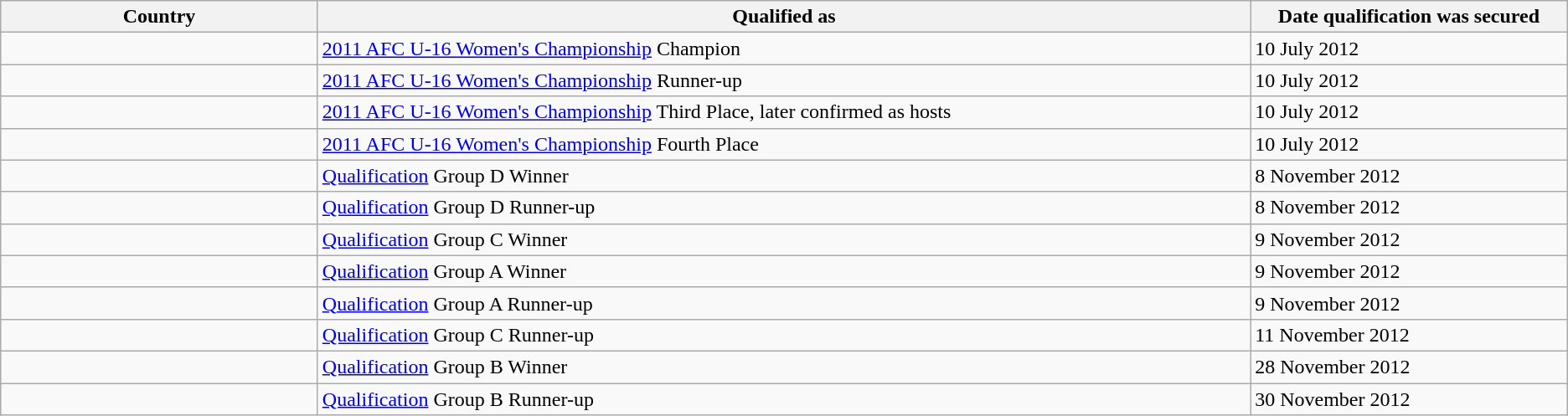<table class="wikitable sortable">
<tr>
<th width=17%>Country</th>
<th width=50%>Qualified as</th>
<th width=17%>Date qualification was secured</th>
</tr>
<tr>
<td></td>
<td><a href='#'>2011 AFC U-16 Women's Championship</a> Champion</td>
<td>10 July 2012</td>
</tr>
<tr>
<td></td>
<td><a href='#'>2011 AFC U-16 Women's Championship</a> Runner-up</td>
<td>10 July 2012</td>
</tr>
<tr>
<td></td>
<td><a href='#'>2011 AFC U-16 Women's Championship</a> Third Place, later confirmed as hosts</td>
<td>10 July 2012</td>
</tr>
<tr>
<td></td>
<td><a href='#'>2011 AFC U-16 Women's Championship</a> Fourth Place</td>
<td>10 July 2012</td>
</tr>
<tr>
<td></td>
<td><a href='#'>Qualification</a> Group D Winner</td>
<td>8 November 2012</td>
</tr>
<tr>
<td></td>
<td><a href='#'>Qualification</a> Group D Runner-up</td>
<td>8 November 2012</td>
</tr>
<tr>
<td></td>
<td><a href='#'>Qualification</a> Group C Winner</td>
<td>9 November 2012</td>
</tr>
<tr>
<td></td>
<td><a href='#'>Qualification</a> Group A Winner</td>
<td>9 November 2012</td>
</tr>
<tr>
<td></td>
<td><a href='#'>Qualification</a> Group A Runner-up</td>
<td>9 November 2012</td>
</tr>
<tr>
<td></td>
<td><a href='#'>Qualification</a> Group C Runner-up</td>
<td>11 November 2012</td>
</tr>
<tr>
<td></td>
<td><a href='#'>Qualification</a> Group B Winner</td>
<td>28 November 2012</td>
</tr>
<tr>
<td></td>
<td><a href='#'>Qualification</a> Group B Runner-up</td>
<td>30 November 2012</td>
</tr>
</table>
